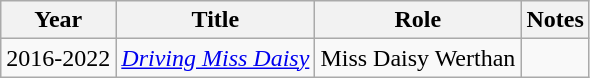<table class="wikitable sortable">
<tr>
<th>Year</th>
<th>Title</th>
<th>Role</th>
<th class="unsortable">Notes</th>
</tr>
<tr>
<td>2016-2022</td>
<td><em><a href='#'>Driving Miss Daisy</a></em></td>
<td>Miss Daisy Werthan</td>
<td></td>
</tr>
</table>
